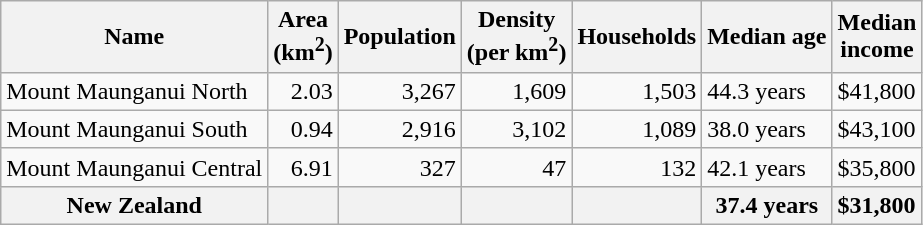<table class="wikitable">
<tr>
<th>Name</th>
<th>Area<br>(km<sup>2</sup>)</th>
<th>Population</th>
<th>Density<br>(per km<sup>2</sup>)</th>
<th>Households</th>
<th>Median age</th>
<th>Median<br>income</th>
</tr>
<tr>
<td>Mount Maunganui North</td>
<td style="text-align:right;">2.03</td>
<td style="text-align:right;">3,267</td>
<td style="text-align:right;">1,609</td>
<td style="text-align:right;">1,503</td>
<td>44.3 years</td>
<td>$41,800</td>
</tr>
<tr>
<td>Mount Maunganui South</td>
<td style="text-align:right;">0.94</td>
<td style="text-align:right;">2,916</td>
<td style="text-align:right;">3,102</td>
<td style="text-align:right;">1,089</td>
<td>38.0 years</td>
<td>$43,100</td>
</tr>
<tr>
<td>Mount Maunganui Central</td>
<td style="text-align:right;">6.91</td>
<td style="text-align:right;">327</td>
<td style="text-align:right;">47</td>
<td style="text-align:right;">132</td>
<td>42.1 years</td>
<td>$35,800</td>
</tr>
<tr>
<th>New Zealand</th>
<th></th>
<th></th>
<th></th>
<th></th>
<th>37.4 years</th>
<th style="text-align:left;">$31,800</th>
</tr>
</table>
